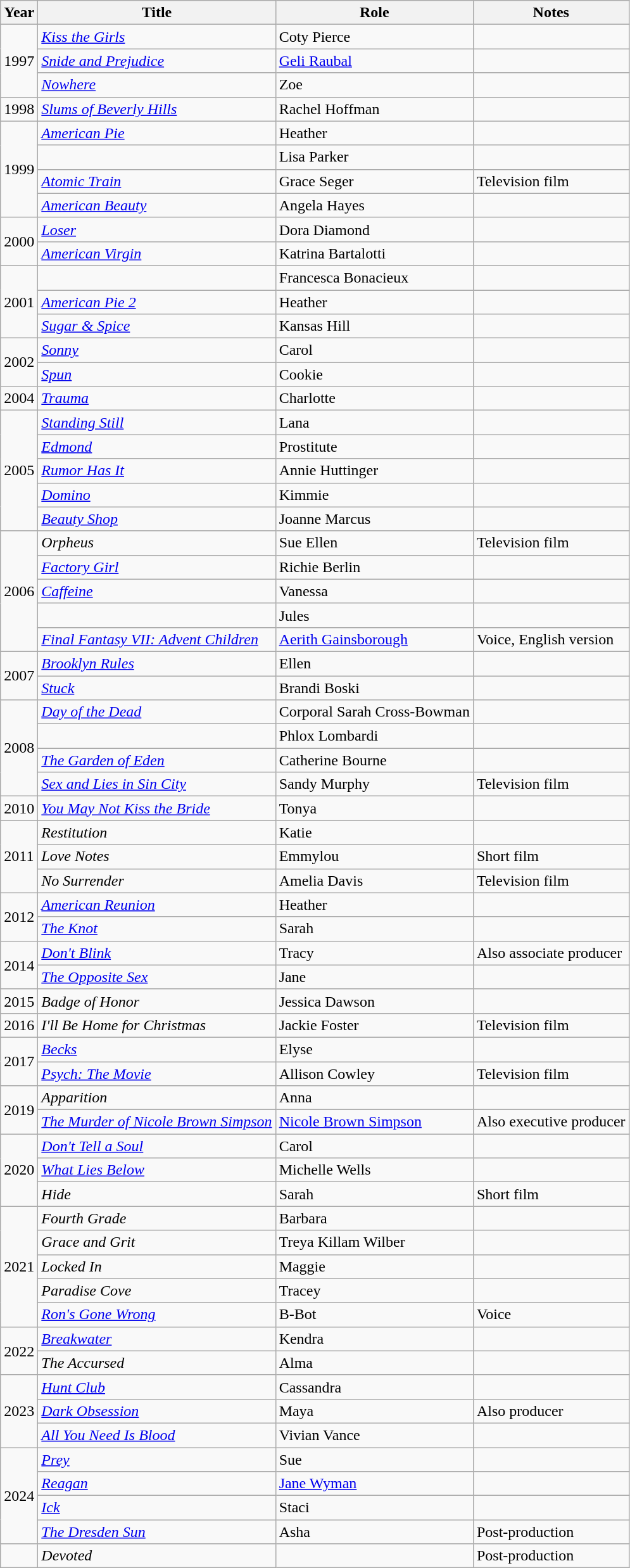<table class="wikitable sortable">
<tr>
<th>Year</th>
<th>Title</th>
<th>Role</th>
<th class="unsortable">Notes</th>
</tr>
<tr>
<td rowspan="3">1997</td>
<td><em><a href='#'>Kiss the Girls</a></em></td>
<td>Coty Pierce</td>
<td></td>
</tr>
<tr>
<td><em><a href='#'>Snide and Prejudice</a></em></td>
<td><a href='#'>Geli Raubal</a></td>
<td></td>
</tr>
<tr>
<td><em><a href='#'>Nowhere</a></em></td>
<td>Zoe</td>
<td></td>
</tr>
<tr>
<td>1998</td>
<td><em><a href='#'>Slums of Beverly Hills</a></em></td>
<td>Rachel Hoffman</td>
<td></td>
</tr>
<tr>
<td rowspan="4">1999</td>
<td><em><a href='#'>American Pie</a></em></td>
<td>Heather</td>
<td></td>
</tr>
<tr>
<td><em></em></td>
<td>Lisa Parker</td>
<td></td>
</tr>
<tr>
<td><em><a href='#'>Atomic Train</a></em></td>
<td>Grace Seger</td>
<td>Television film</td>
</tr>
<tr>
<td><em><a href='#'>American Beauty</a></em></td>
<td>Angela Hayes</td>
<td></td>
</tr>
<tr>
<td rowspan="2">2000</td>
<td><em><a href='#'>Loser</a></em></td>
<td>Dora Diamond</td>
<td></td>
</tr>
<tr>
<td><em><a href='#'>American Virgin</a></em></td>
<td>Katrina Bartalotti</td>
<td></td>
</tr>
<tr>
<td rowspan="3">2001</td>
<td><em></em></td>
<td>Francesca Bonacieux</td>
<td></td>
</tr>
<tr>
<td><em><a href='#'>American Pie 2</a></em></td>
<td>Heather</td>
<td></td>
</tr>
<tr>
<td><em><a href='#'>Sugar & Spice</a></em></td>
<td>Kansas Hill</td>
<td></td>
</tr>
<tr>
<td rowspan="2">2002</td>
<td><em><a href='#'>Sonny</a></em></td>
<td>Carol</td>
<td></td>
</tr>
<tr>
<td><em><a href='#'>Spun</a></em></td>
<td>Cookie</td>
<td></td>
</tr>
<tr>
<td>2004</td>
<td><em><a href='#'>Trauma</a></em></td>
<td>Charlotte</td>
<td></td>
</tr>
<tr>
<td rowspan="5">2005</td>
<td><em><a href='#'>Standing Still</a></em></td>
<td>Lana</td>
<td></td>
</tr>
<tr>
<td><em><a href='#'>Edmond</a></em></td>
<td>Prostitute</td>
<td></td>
</tr>
<tr>
<td><em><a href='#'>Rumor Has It</a></em></td>
<td>Annie Huttinger</td>
<td></td>
</tr>
<tr>
<td><em><a href='#'>Domino</a></em></td>
<td>Kimmie</td>
<td></td>
</tr>
<tr>
<td><em><a href='#'>Beauty Shop</a></em></td>
<td>Joanne Marcus</td>
<td></td>
</tr>
<tr>
<td rowspan="5">2006</td>
<td><em>Orpheus</em></td>
<td>Sue Ellen</td>
<td>Television film</td>
</tr>
<tr>
<td><em><a href='#'>Factory Girl</a></em></td>
<td>Richie Berlin</td>
<td></td>
</tr>
<tr>
<td><em><a href='#'>Caffeine</a></em></td>
<td>Vanessa</td>
<td></td>
</tr>
<tr>
<td><em></em></td>
<td>Jules</td>
<td></td>
</tr>
<tr>
<td><em><a href='#'>Final Fantasy VII: Advent Children</a></em></td>
<td><a href='#'>Aerith Gainsborough</a></td>
<td>Voice, English version</td>
</tr>
<tr>
<td rowspan="2">2007</td>
<td><em><a href='#'>Brooklyn Rules</a></em></td>
<td>Ellen</td>
<td></td>
</tr>
<tr>
<td><em><a href='#'>Stuck</a></em></td>
<td>Brandi Boski</td>
<td></td>
</tr>
<tr>
<td rowspan="4">2008</td>
<td><em><a href='#'>Day of the Dead</a></em></td>
<td>Corporal Sarah Cross-Bowman</td>
<td></td>
</tr>
<tr>
<td><em></em></td>
<td>Phlox Lombardi</td>
<td></td>
</tr>
<tr>
<td><em><a href='#'>The Garden of Eden</a></em></td>
<td>Catherine Bourne</td>
<td></td>
</tr>
<tr>
<td><em><a href='#'>Sex and Lies in Sin City</a></em></td>
<td>Sandy Murphy</td>
<td>Television film</td>
</tr>
<tr>
<td>2010</td>
<td><em><a href='#'>You May Not Kiss the Bride</a></em></td>
<td>Tonya</td>
<td></td>
</tr>
<tr>
<td rowspan="3">2011</td>
<td><em>Restitution</em></td>
<td>Katie</td>
<td></td>
</tr>
<tr>
<td><em>Love Notes</em></td>
<td>Emmylou</td>
<td>Short film</td>
</tr>
<tr>
<td><em>No Surrender</em></td>
<td>Amelia Davis</td>
<td>Television film</td>
</tr>
<tr>
<td rowspan="2">2012</td>
<td><em><a href='#'>American Reunion</a></em></td>
<td>Heather</td>
<td></td>
</tr>
<tr>
<td><em><a href='#'>The Knot</a></em></td>
<td>Sarah</td>
<td></td>
</tr>
<tr>
<td rowspan="2">2014</td>
<td><em><a href='#'>Don't Blink</a></em></td>
<td>Tracy</td>
<td>Also associate producer</td>
</tr>
<tr>
<td><em><a href='#'>The Opposite Sex</a></em></td>
<td>Jane</td>
<td></td>
</tr>
<tr>
<td>2015</td>
<td><em>Badge of Honor</em></td>
<td>Jessica Dawson</td>
<td></td>
</tr>
<tr>
<td>2016</td>
<td><em>I'll Be Home for Christmas</em></td>
<td>Jackie Foster</td>
<td>Television film</td>
</tr>
<tr>
<td rowspan="2">2017</td>
<td><em><a href='#'>Becks</a></em></td>
<td>Elyse</td>
<td></td>
</tr>
<tr>
<td><em><a href='#'>Psych: The Movie</a></em></td>
<td>Allison Cowley</td>
<td>Television film</td>
</tr>
<tr>
<td rowspan=2>2019</td>
<td><em>Apparition</em></td>
<td>Anna</td>
<td></td>
</tr>
<tr>
<td><em><a href='#'>The Murder of Nicole Brown Simpson</a></em></td>
<td><a href='#'>Nicole Brown Simpson</a></td>
<td>Also executive producer</td>
</tr>
<tr>
<td rowspan=3>2020</td>
<td><em><a href='#'>Don't Tell a Soul</a></em></td>
<td>Carol</td>
<td></td>
</tr>
<tr>
<td><em><a href='#'>What Lies Below</a></em></td>
<td>Michelle Wells</td>
<td></td>
</tr>
<tr>
<td><em>Hide</em></td>
<td>Sarah</td>
<td>Short film</td>
</tr>
<tr>
<td rowspan="5">2021</td>
<td><em>Fourth Grade</em></td>
<td>Barbara</td>
<td></td>
</tr>
<tr>
<td><em>Grace and Grit</em></td>
<td>Treya Killam Wilber</td>
<td></td>
</tr>
<tr>
<td><em>Locked In</em></td>
<td>Maggie</td>
<td></td>
</tr>
<tr>
<td><em>Paradise Cove</em></td>
<td>Tracey</td>
<td></td>
</tr>
<tr>
<td><em><a href='#'>Ron's Gone Wrong</a></em></td>
<td>B-Bot</td>
<td>Voice</td>
</tr>
<tr>
<td rowspan=2>2022</td>
<td><em><a href='#'>Breakwater</a></em></td>
<td>Kendra</td>
<td></td>
</tr>
<tr>
<td><em>The Accursed</em></td>
<td>Alma</td>
<td></td>
</tr>
<tr>
<td rowspan=3>2023</td>
<td><em><a href='#'>Hunt Club</a></em></td>
<td>Cassandra</td>
<td></td>
</tr>
<tr>
<td><em><a href='#'>Dark Obsession</a></em></td>
<td>Maya</td>
<td>Also producer</td>
</tr>
<tr>
<td><em><a href='#'>All You Need Is Blood</a></em></td>
<td>Vivian Vance</td>
<td></td>
</tr>
<tr>
<td rowspan="4">2024</td>
<td><em><a href='#'>Prey</a></em></td>
<td>Sue</td>
<td></td>
</tr>
<tr>
<td><em><a href='#'>Reagan</a></em></td>
<td><a href='#'>Jane Wyman</a></td>
<td></td>
</tr>
<tr>
<td><em><a href='#'>Ick</a></em></td>
<td>Staci</td>
<td></td>
</tr>
<tr>
<td><em><a href='#'>The Dresden Sun</a></em></td>
<td>Asha</td>
<td>Post-production</td>
</tr>
<tr>
<td></td>
<td><em>Devoted</em></td>
<td></td>
<td>Post-production</td>
</tr>
</table>
